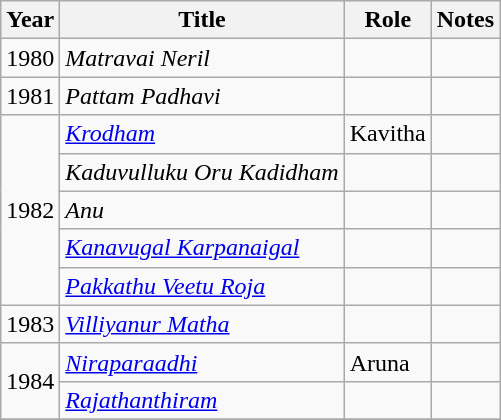<table class="wikitable sortable">
<tr>
<th>Year</th>
<th>Title</th>
<th>Role</th>
<th class="unsortable">Notes</th>
</tr>
<tr>
<td>1980</td>
<td><em>Matravai Neril</em></td>
<td></td>
<td></td>
</tr>
<tr>
<td>1981</td>
<td><em>Pattam Padhavi</em></td>
<td></td>
<td></td>
</tr>
<tr>
<td rowspan=5>1982</td>
<td><em><a href='#'>Krodham</a></em></td>
<td>Kavitha</td>
<td></td>
</tr>
<tr>
<td><em>Kaduvulluku Oru Kadidham</em></td>
<td></td>
<td></td>
</tr>
<tr>
<td><em>Anu</em></td>
<td></td>
<td></td>
</tr>
<tr>
<td><em><a href='#'>Kanavugal Karpanaigal</a></em></td>
<td></td>
<td></td>
</tr>
<tr>
<td><em><a href='#'>Pakkathu Veetu Roja</a></em></td>
<td></td>
<td></td>
</tr>
<tr>
<td>1983</td>
<td><em><a href='#'>Villiyanur Matha</a></em></td>
<td></td>
<td></td>
</tr>
<tr>
<td rowspan=2>1984</td>
<td><em><a href='#'>Niraparaadhi</a></em></td>
<td>Aruna</td>
<td></td>
</tr>
<tr>
<td><em><a href='#'>Rajathanthiram</a></td>
<td></td>
<td></td>
</tr>
<tr>
</tr>
</table>
